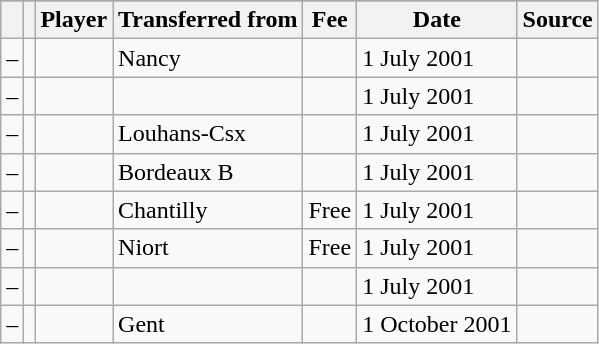<table class="wikitable plainrowheaders sortable">
<tr>
</tr>
<tr>
<th></th>
<th></th>
<th scope=col>Player</th>
<th !scope=col>Transferred from</th>
<th scope=col>Fee</th>
<th scope=col>Date</th>
<th scope=col>Source</th>
</tr>
<tr>
<td align=center>–</td>
<td align=center></td>
<td></td>
<td> Nancy</td>
<td></td>
<td>1 July 2001</td>
<td></td>
</tr>
<tr>
<td align=center>–</td>
<td align=center></td>
<td></td>
<td></td>
<td></td>
<td>1 July 2001</td>
<td></td>
</tr>
<tr>
<td align=center>–</td>
<td align=center></td>
<td></td>
<td> Louhans-Csx</td>
<td></td>
<td>1 July 2001</td>
<td></td>
</tr>
<tr>
<td align=center>–</td>
<td align=center></td>
<td></td>
<td> Bordeaux B</td>
<td></td>
<td>1 July 2001</td>
<td></td>
</tr>
<tr>
<td align=center>–</td>
<td align=center></td>
<td></td>
<td> Chantilly</td>
<td>Free</td>
<td>1 July 2001</td>
<td></td>
</tr>
<tr>
<td align=center>–</td>
<td align=center></td>
<td></td>
<td> Niort</td>
<td>Free</td>
<td>1 July 2001</td>
<td></td>
</tr>
<tr>
<td align=center>–</td>
<td align=center></td>
<td></td>
<td></td>
<td></td>
<td>1 July 2001</td>
<td></td>
</tr>
<tr>
<td align=center>–</td>
<td align=center></td>
<td></td>
<td> Gent</td>
<td></td>
<td>1 October 2001</td>
<td></td>
</tr>
</table>
